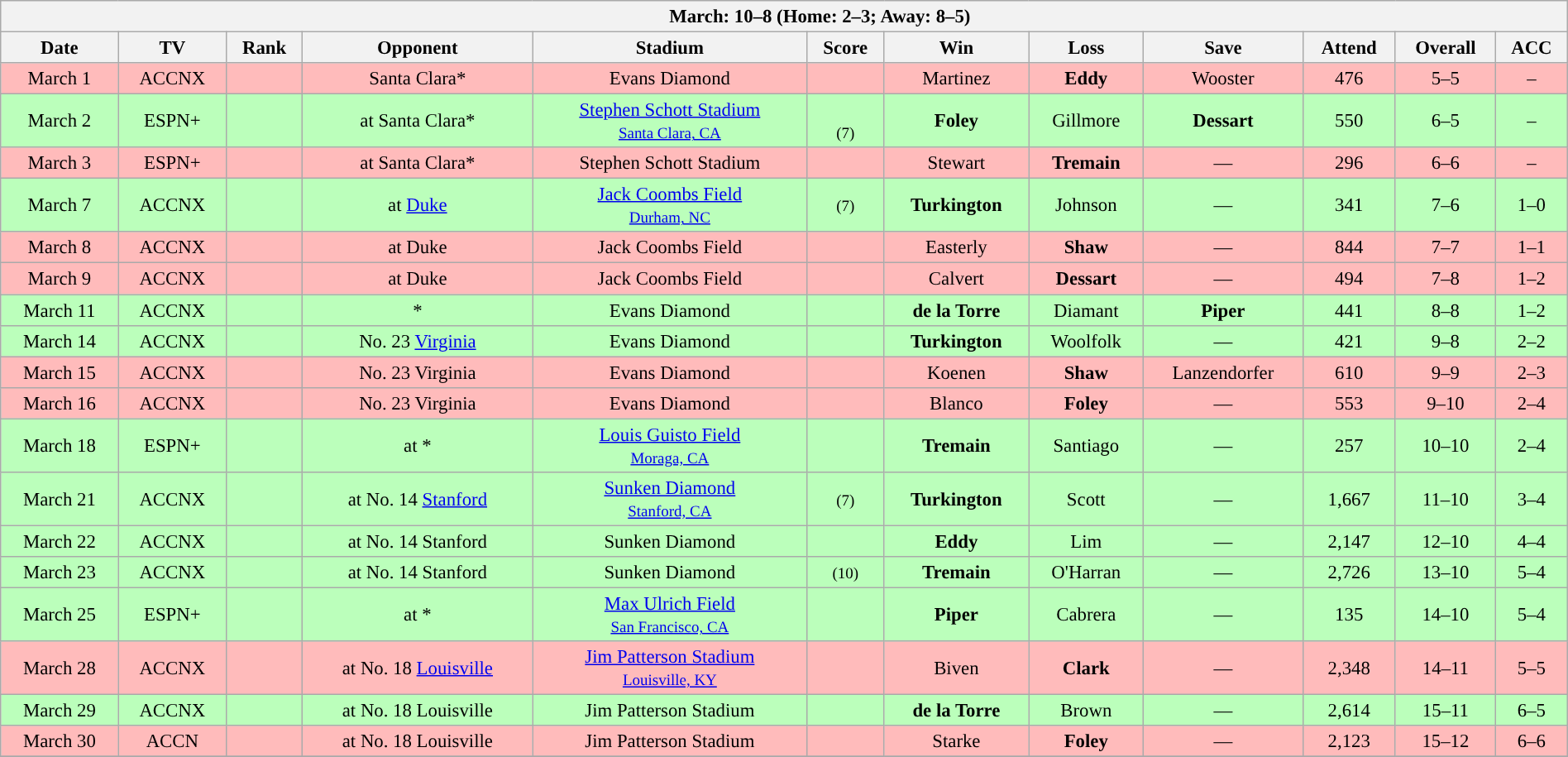<table class="wikitable collapsible collapsed" style="margin:auto; width:100%; text-align:center; font-size:95%">
<tr>
<th colspan=12 style="padding-left:4em;">March: 10–8 (Home: 2–3; Away: 8–5)</th>
</tr>
<tr>
<th>Date</th>
<th>TV</th>
<th>Rank</th>
<th>Opponent</th>
<th>Stadium</th>
<th>Score</th>
<th>Win</th>
<th>Loss</th>
<th>Save</th>
<th>Attend</th>
<th>Overall</th>
<th>ACC</th>
</tr>
<tr style="background:#fbb;">
<td>March 1</td>
<td>ACCNX</td>
<td></td>
<td>Santa Clara*</td>
<td>Evans Diamond</td>
<td></td>
<td>Martinez</td>
<td><strong>Eddy</strong></td>
<td>Wooster</td>
<td>476</td>
<td>5–5</td>
<td>–</td>
</tr>
<tr style="background:#bfb">
<td>March 2</td>
<td>ESPN+</td>
<td></td>
<td>at Santa Clara*</td>
<td><a href='#'>Stephen Schott Stadium</a><br><small><a href='#'>Santa Clara, CA</a></small></td>
<td><br><small>(7)</small></td>
<td><strong>Foley</strong></td>
<td>Gillmore</td>
<td><strong>Dessart</strong></td>
<td>550</td>
<td>6–5</td>
<td>–</td>
</tr>
<tr style="background:#fbb">
<td>March 3</td>
<td>ESPN+</td>
<td></td>
<td>at Santa Clara*</td>
<td>Stephen Schott Stadium</td>
<td></td>
<td>Stewart</td>
<td><strong>Tremain</strong></td>
<td>—</td>
<td>296</td>
<td>6–6</td>
<td>–</td>
</tr>
<tr style="background:#bfb">
<td>March 7</td>
<td>ACCNX</td>
<td></td>
<td>at <a href='#'>Duke</a></td>
<td><a href='#'>Jack Coombs Field</a><br><small><a href='#'>Durham, NC</a></small></td>
<td> <small>(7)</small></td>
<td><strong>Turkington</strong></td>
<td>Johnson</td>
<td>—</td>
<td>341</td>
<td>7–6</td>
<td>1–0</td>
</tr>
<tr style="background:#fbb">
<td>March 8</td>
<td>ACCNX</td>
<td></td>
<td>at Duke</td>
<td>Jack Coombs Field</td>
<td></td>
<td>Easterly</td>
<td><strong>Shaw</strong></td>
<td>—</td>
<td>844</td>
<td>7–7</td>
<td>1–1</td>
</tr>
<tr style="background:#fbb">
<td>March 9</td>
<td>ACCNX</td>
<td></td>
<td>at Duke</td>
<td>Jack Coombs Field</td>
<td></td>
<td>Calvert</td>
<td><strong>Dessart</strong></td>
<td>—</td>
<td>494</td>
<td>7–8</td>
<td>1–2</td>
</tr>
<tr style="background:#bfb">
<td>March 11</td>
<td>ACCNX</td>
<td></td>
<td>*</td>
<td>Evans Diamond</td>
<td></td>
<td><strong>de la Torre</strong></td>
<td>Diamant</td>
<td><strong>Piper</strong></td>
<td>441</td>
<td>8–8</td>
<td>1–2</td>
</tr>
<tr style="background:#bfb">
<td>March 14</td>
<td>ACCNX</td>
<td></td>
<td>No. 23 <a href='#'>Virginia</a></td>
<td>Evans Diamond</td>
<td></td>
<td><strong>Turkington</strong></td>
<td>Woolfolk</td>
<td>—</td>
<td>421</td>
<td>9–8</td>
<td>2–2</td>
</tr>
<tr style="background:#fbb">
<td>March 15</td>
<td>ACCNX</td>
<td></td>
<td>No. 23 Virginia</td>
<td>Evans Diamond</td>
<td></td>
<td>Koenen</td>
<td><strong>Shaw</strong></td>
<td>Lanzendorfer</td>
<td>610</td>
<td>9–9</td>
<td>2–3</td>
</tr>
<tr style="background:#fbb">
<td>March 16</td>
<td>ACCNX</td>
<td></td>
<td>No. 23 Virginia</td>
<td>Evans Diamond</td>
<td></td>
<td>Blanco</td>
<td><strong>Foley</strong></td>
<td>—</td>
<td>553</td>
<td>9–10</td>
<td>2–4</td>
</tr>
<tr style="background:#bfb">
<td>March 18</td>
<td>ESPN+</td>
<td></td>
<td>at *</td>
<td><a href='#'>Louis Guisto Field</a><br><small><a href='#'>Moraga, CA</a></small></td>
<td></td>
<td><strong>Tremain</strong></td>
<td>Santiago</td>
<td>—</td>
<td>257</td>
<td>10–10</td>
<td>2–4</td>
</tr>
<tr style="background:#bfb">
<td>March 21</td>
<td>ACCNX</td>
<td></td>
<td>at No. 14 <a href='#'>Stanford</a></td>
<td><a href='#'>Sunken Diamond</a><br><small><a href='#'>Stanford, CA</a></small></td>
<td> <small>(7)</small></td>
<td><strong>Turkington</strong></td>
<td>Scott</td>
<td>—</td>
<td>1,667</td>
<td>11–10</td>
<td>3–4</td>
</tr>
<tr style="background:#bfb">
<td>March 22</td>
<td>ACCNX</td>
<td></td>
<td>at No. 14 Stanford</td>
<td>Sunken Diamond</td>
<td></td>
<td><strong>Eddy</strong></td>
<td>Lim</td>
<td>—</td>
<td>2,147</td>
<td>12–10</td>
<td>4–4</td>
</tr>
<tr style="background:#bfb">
<td>March 23</td>
<td>ACCNX</td>
<td></td>
<td>at No. 14 Stanford</td>
<td>Sunken Diamond</td>
<td> <small>(10)</small></td>
<td><strong>Tremain</strong></td>
<td>O'Harran</td>
<td>—</td>
<td>2,726</td>
<td>13–10</td>
<td>5–4</td>
</tr>
<tr style="background:#bfb">
<td>March 25</td>
<td>ESPN+</td>
<td></td>
<td>at *</td>
<td><a href='#'>Max Ulrich Field</a><br><small><a href='#'>San Francisco, CA</a></small></td>
<td></td>
<td><strong>Piper</strong></td>
<td>Cabrera</td>
<td>—</td>
<td>135</td>
<td>14–10</td>
<td>5–4</td>
</tr>
<tr style="background:#fbb">
<td>March 28</td>
<td>ACCNX</td>
<td></td>
<td>at No. 18 <a href='#'>Louisville</a></td>
<td><a href='#'>Jim Patterson Stadium</a><br><small><a href='#'>Louisville, KY</a></small></td>
<td></td>
<td>Biven</td>
<td><strong>Clark</strong></td>
<td>—</td>
<td>2,348</td>
<td>14–11</td>
<td>5–5</td>
</tr>
<tr style="background:#bfb">
<td>March 29</td>
<td>ACCNX</td>
<td></td>
<td>at No. 18 Louisville</td>
<td>Jim Patterson Stadium</td>
<td></td>
<td><strong>de la Torre</strong></td>
<td>Brown</td>
<td>—</td>
<td>2,614</td>
<td>15–11</td>
<td>6–5</td>
</tr>
<tr style="background:#fbb">
<td>March 30</td>
<td>ACCN</td>
<td></td>
<td>at No. 18 Louisville</td>
<td>Jim Patterson Stadium</td>
<td></td>
<td>Starke</td>
<td><strong>Foley</strong></td>
<td>—</td>
<td>2,123</td>
<td>15–12</td>
<td>6–6</td>
</tr>
<tr>
</tr>
</table>
